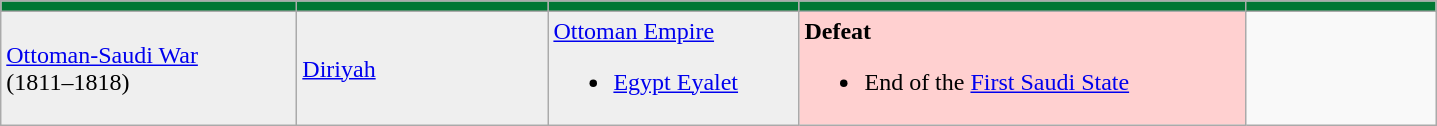<table class="wikitable">
<tr>
<th style="background:#007733" width="190"></th>
<th style="background:#007733" width="160"></th>
<th style="background:#007733" width="160"></th>
<th style="background:#007733" width="290"></th>
<th style="background:#007733" width="120"></th>
</tr>
<tr>
<td style="background:#efefef"><a href='#'>Ottoman-Saudi War</a><br>(1811–1818)</td>
<td style="background:#efefef"> <a href='#'>Diriyah</a></td>
<td style="background:#efefef"> <a href='#'>Ottoman Empire</a><br><ul><li> <a href='#'>Egypt Eyalet</a></li></ul></td>
<td style="background:#FFD0D0"><strong>Defeat</strong><br><ul><li>End of the <a href='#'>First Saudi State</a></li></ul></td>
<td></td>
</tr>
</table>
